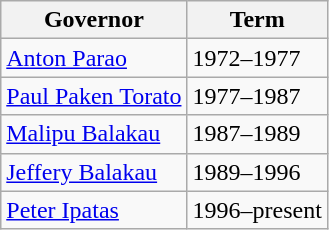<table class="wikitable">
<tr>
<th><strong>Governor</strong></th>
<th><strong>Term</strong></th>
</tr>
<tr>
<td><a href='#'>Anton Parao</a></td>
<td>1972–1977</td>
</tr>
<tr>
<td><a href='#'>Paul Paken Torato</a></td>
<td>1977–1987</td>
</tr>
<tr>
<td><a href='#'>Malipu Balakau</a></td>
<td>1987–1989</td>
</tr>
<tr>
<td><a href='#'>Jeffery Balakau</a></td>
<td>1989–1996</td>
</tr>
<tr>
<td><a href='#'>Peter Ipatas</a></td>
<td>1996–present</td>
</tr>
</table>
